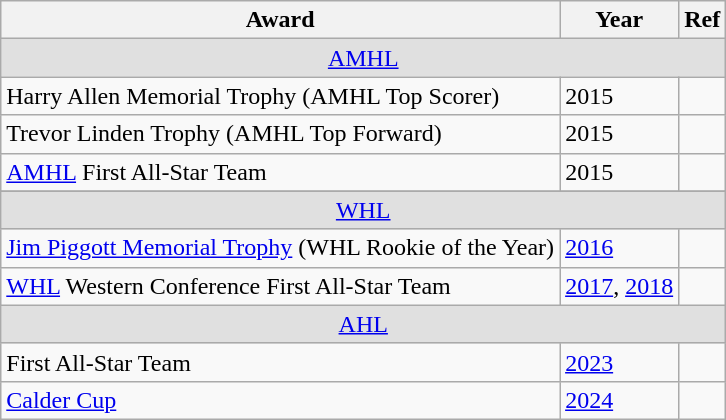<table class="wikitable">
<tr>
<th>Award</th>
<th>Year</th>
<th>Ref</th>
</tr>
<tr ALIGN="center" bgcolor="#e0e0e0">
<td colspan="3"><a href='#'>AMHL</a></td>
</tr>
<tr>
<td>Harry Allen Memorial Trophy (AMHL Top Scorer)</td>
<td>2015</td>
<td></td>
</tr>
<tr>
<td>Trevor Linden Trophy (AMHL Top Forward)</td>
<td>2015</td>
<td></td>
</tr>
<tr>
<td><a href='#'>AMHL</a> First All-Star Team</td>
<td>2015</td>
<td></td>
</tr>
<tr>
</tr>
<tr ALIGN="center" bgcolor="#e0e0e0">
<td colspan="3"><a href='#'>WHL</a></td>
</tr>
<tr>
<td><a href='#'>Jim Piggott Memorial Trophy</a> (WHL Rookie of the Year)</td>
<td><a href='#'>2016</a></td>
<td></td>
</tr>
<tr>
<td><a href='#'>WHL</a> Western Conference First All-Star Team</td>
<td><a href='#'>2017</a>, <a href='#'>2018</a></td>
<td></td>
</tr>
<tr ALIGN="center" bgcolor="#e0e0e0">
<td colspan="3"><a href='#'>AHL</a></td>
</tr>
<tr>
<td>First All-Star Team</td>
<td><a href='#'>2023</a></td>
<td></td>
</tr>
<tr>
<td><a href='#'>Calder Cup</a></td>
<td><a href='#'>2024</a></td>
<td></td>
</tr>
</table>
